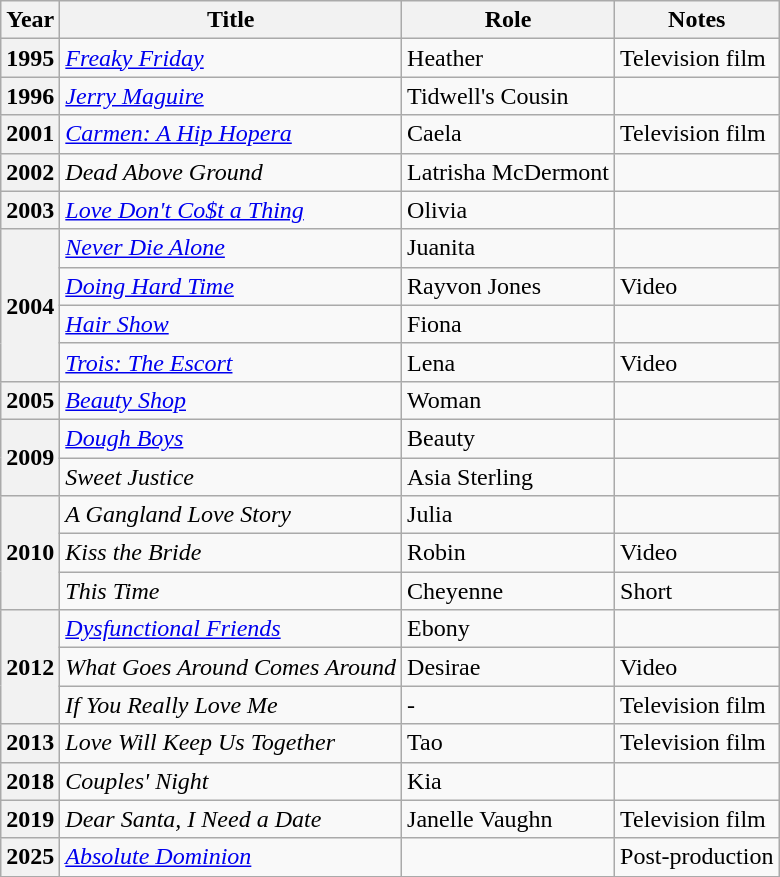<table class="wikitable plainrowheaders sortable">
<tr>
<th scope="col">Year</th>
<th scope="col">Title</th>
<th scope="col">Role</th>
<th scope="col">Notes</th>
</tr>
<tr>
<th scope="row">1995</th>
<td><em><a href='#'>Freaky Friday</a></em></td>
<td>Heather</td>
<td>Television film</td>
</tr>
<tr>
<th scope="row">1996</th>
<td><em><a href='#'>Jerry Maguire</a></em></td>
<td>Tidwell's Cousin</td>
<td></td>
</tr>
<tr>
<th scope="row">2001</th>
<td><em><a href='#'>Carmen: A Hip Hopera</a></em></td>
<td>Caela</td>
<td>Television film</td>
</tr>
<tr>
<th scope="row">2002</th>
<td><em>Dead Above Ground</em></td>
<td>Latrisha McDermont</td>
<td></td>
</tr>
<tr>
<th scope="row">2003</th>
<td><em><a href='#'>Love Don't Co$t a Thing</a></em></td>
<td>Olivia</td>
<td></td>
</tr>
<tr>
<th scope="row" rowspan="4">2004</th>
<td><em><a href='#'>Never Die Alone</a></em></td>
<td>Juanita</td>
<td></td>
</tr>
<tr>
<td><em><a href='#'>Doing Hard Time</a></em></td>
<td>Rayvon Jones</td>
<td>Video</td>
</tr>
<tr>
<td><em><a href='#'>Hair Show</a></em></td>
<td>Fiona</td>
<td></td>
</tr>
<tr>
<td><em><a href='#'>Trois: The Escort</a></em></td>
<td>Lena</td>
<td>Video</td>
</tr>
<tr>
<th scope="row">2005</th>
<td><em><a href='#'>Beauty Shop</a></em></td>
<td>Woman</td>
<td></td>
</tr>
<tr>
<th scope="row" rowspan="2">2009</th>
<td><em><a href='#'>Dough Boys</a></em></td>
<td>Beauty</td>
<td></td>
</tr>
<tr>
<td><em>Sweet Justice</em></td>
<td>Asia Sterling</td>
<td></td>
</tr>
<tr>
<th scope="row" rowspan="3">2010</th>
<td><em>A Gangland Love Story</em></td>
<td>Julia</td>
<td></td>
</tr>
<tr>
<td><em>Kiss the Bride</em></td>
<td>Robin</td>
<td>Video</td>
</tr>
<tr>
<td><em>This Time</em></td>
<td>Cheyenne</td>
<td>Short</td>
</tr>
<tr>
<th scope="row" rowspan="3">2012</th>
<td><em><a href='#'>Dysfunctional Friends</a></em></td>
<td>Ebony</td>
<td></td>
</tr>
<tr>
<td><em>What Goes Around Comes Around</em></td>
<td>Desirae</td>
<td>Video</td>
</tr>
<tr>
<td><em>If You Really Love Me</em></td>
<td>-</td>
<td>Television film</td>
</tr>
<tr>
<th scope="row">2013</th>
<td><em>Love Will Keep Us Together</em></td>
<td>Tao</td>
<td>Television film</td>
</tr>
<tr>
<th scope="row">2018</th>
<td><em>Couples' Night</em></td>
<td>Kia</td>
<td></td>
</tr>
<tr>
<th scope="row">2019</th>
<td><em>Dear Santa, I Need a Date</em></td>
<td>Janelle Vaughn</td>
<td>Television film</td>
</tr>
<tr>
<th scope="row">2025</th>
<td><em><a href='#'>Absolute Dominion</a></em></td>
<td></td>
<td>Post-production</td>
</tr>
</table>
